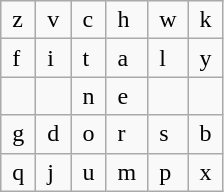<table class="wikitable">
<tr>
<td> z </td>
<td> v </td>
<td> c </td>
<td> h </td>
<td> w </td>
<td> k </td>
</tr>
<tr>
<td> f </td>
<td> i </td>
<td> t </td>
<td> a </td>
<td> l </td>
<td> y</td>
</tr>
<tr>
<td></td>
<td></td>
<td> n </td>
<td> e </td>
<td></td>
<td></td>
</tr>
<tr>
<td> g </td>
<td> d </td>
<td> o </td>
<td> r </td>
<td> s </td>
<td> b </td>
</tr>
<tr>
<td> q </td>
<td> j </td>
<td> u </td>
<td> m </td>
<td> p </td>
<td> x </td>
</tr>
</table>
